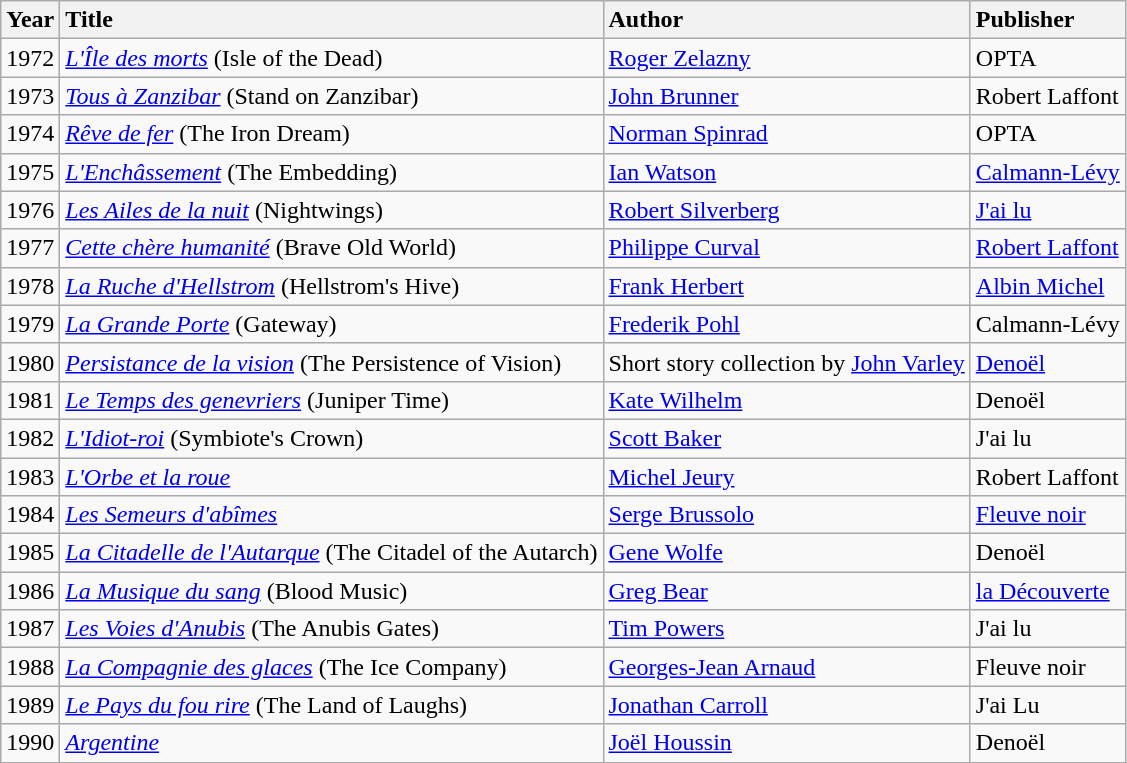<table class="wikitable">
<tr>
<th style="text-align: left">Year</th>
<th style="text-align: left">Title</th>
<th style="text-align: left">Author</th>
<th style="text-align: left">Publisher</th>
</tr>
<tr>
<td>1972</td>
<td><em><a href='#'>L'Île des morts</a></em> (Isle of the Dead)</td>
<td><a href='#'>Roger Zelazny</a></td>
<td>OPTA</td>
</tr>
<tr>
<td>1973</td>
<td><em><a href='#'>Tous à Zanzibar</a></em> (Stand on Zanzibar)</td>
<td><a href='#'>John Brunner</a></td>
<td>Robert Laffont</td>
</tr>
<tr>
<td>1974</td>
<td><em><a href='#'>Rêve de fer</a></em> (The Iron Dream)</td>
<td><a href='#'>Norman Spinrad</a></td>
<td>OPTA</td>
</tr>
<tr>
<td>1975</td>
<td><em><a href='#'>L'Enchâssement</a></em> (The Embedding)</td>
<td><a href='#'>Ian Watson</a></td>
<td><a href='#'>Calmann-Lévy</a></td>
</tr>
<tr>
<td>1976</td>
<td><em><a href='#'>Les Ailes de la nuit</a></em> (Nightwings)</td>
<td><a href='#'>Robert Silverberg</a></td>
<td><a href='#'>J'ai lu</a></td>
</tr>
<tr>
<td>1977</td>
<td><em><a href='#'>Cette chère humanité</a></em> (Brave Old World)</td>
<td><a href='#'>Philippe Curval</a></td>
<td><a href='#'>Robert Laffont</a></td>
</tr>
<tr>
<td>1978</td>
<td><em><a href='#'>La Ruche d'Hellstrom</a></em> (Hellstrom's Hive)</td>
<td><a href='#'>Frank Herbert</a></td>
<td><a href='#'>Albin Michel</a></td>
</tr>
<tr>
<td>1979</td>
<td><em><a href='#'>La Grande Porte</a></em> (Gateway)</td>
<td><a href='#'>Frederik Pohl</a></td>
<td>Calmann-Lévy</td>
</tr>
<tr>
<td>1980</td>
<td><em><a href='#'>Persistance de la vision</a></em> (The Persistence of Vision)</td>
<td>Short story collection by <a href='#'>John Varley</a></td>
<td><a href='#'>Denoël</a></td>
</tr>
<tr>
<td>1981</td>
<td><em><a href='#'>Le Temps des genevriers</a></em> (Juniper Time)</td>
<td><a href='#'>Kate Wilhelm</a></td>
<td>Denoël</td>
</tr>
<tr>
<td>1982</td>
<td><em><a href='#'>L'Idiot-roi</a></em> (Symbiote's Crown)</td>
<td><a href='#'>Scott Baker</a></td>
<td>J'ai lu</td>
</tr>
<tr>
<td>1983</td>
<td><em><a href='#'>L'Orbe et la roue</a></em></td>
<td><a href='#'>Michel Jeury</a></td>
<td>Robert Laffont</td>
</tr>
<tr>
<td>1984</td>
<td><em><a href='#'>Les Semeurs d'abîmes</a></em></td>
<td><a href='#'>Serge Brussolo</a></td>
<td><a href='#'>Fleuve noir</a></td>
</tr>
<tr>
<td>1985</td>
<td><em><a href='#'>La Citadelle de l'Autarque</a></em> (The Citadel of the Autarch)</td>
<td><a href='#'>Gene Wolfe</a></td>
<td>Denoël</td>
</tr>
<tr>
<td>1986</td>
<td><em><a href='#'>La Musique du sang</a></em> (Blood Music)</td>
<td><a href='#'>Greg Bear</a></td>
<td><a href='#'>la Découverte</a></td>
</tr>
<tr>
<td>1987</td>
<td><em><a href='#'>Les Voies d'Anubis</a></em> (The Anubis Gates)</td>
<td><a href='#'>Tim Powers</a></td>
<td>J'ai lu</td>
</tr>
<tr>
<td>1988</td>
<td><em><a href='#'>La Compagnie des glaces</a></em> (The Ice Company)</td>
<td><a href='#'>Georges-Jean Arnaud</a></td>
<td>Fleuve noir</td>
</tr>
<tr>
<td>1989</td>
<td><em><a href='#'>Le Pays du fou rire</a></em> (The Land of Laughs)</td>
<td><a href='#'>Jonathan Carroll</a></td>
<td>J'ai Lu</td>
</tr>
<tr>
<td>1990</td>
<td><em><a href='#'>Argentine</a></em></td>
<td><a href='#'>Joël Houssin</a></td>
<td>Denoël</td>
</tr>
</table>
